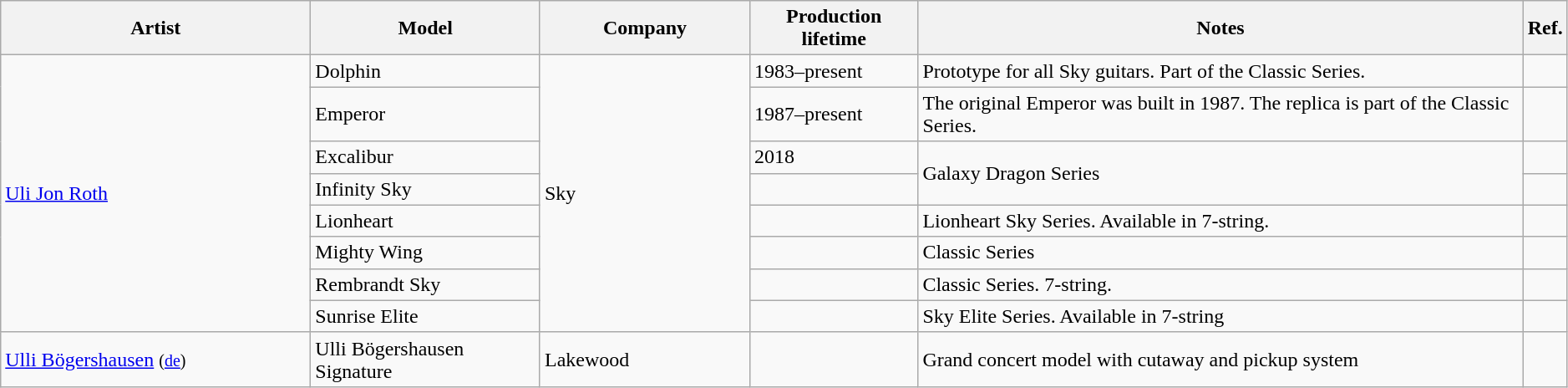<table class="wikitable sortable plainrowheaders" style="width:99%;">
<tr>
<th scope="col" style="width:15em;">Artist</th>
<th scope="col">Model</th>
<th scope="col" style="width:10em;">Company</th>
<th scope="col">Production lifetime</th>
<th scope="col" class="unsortable">Notes</th>
<th scope="col">Ref.</th>
</tr>
<tr>
<td rowspan=8><a href='#'>Uli Jon Roth</a></td>
<td>Dolphin</td>
<td rowspan=8>Sky</td>
<td>1983–present</td>
<td>Prototype for all Sky guitars.  Part of the Classic Series.</td>
<td></td>
</tr>
<tr>
<td>Emperor</td>
<td>1987–present</td>
<td>The original Emperor was built in 1987.  The replica is part of the Classic Series.</td>
<td></td>
</tr>
<tr>
<td>Excalibur</td>
<td>2018</td>
<td rowspan=2>Galaxy Dragon Series</td>
<td></td>
</tr>
<tr>
<td>Infinity Sky</td>
<td></td>
<td></td>
</tr>
<tr>
<td>Lionheart</td>
<td></td>
<td>Lionheart Sky Series.  Available in 7-string.</td>
<td></td>
</tr>
<tr>
<td>Mighty Wing</td>
<td></td>
<td>Classic Series</td>
<td></td>
</tr>
<tr>
<td>Rembrandt Sky</td>
<td></td>
<td>Classic Series.  7-string.</td>
<td></td>
</tr>
<tr>
<td>Sunrise Elite</td>
<td></td>
<td>Sky Elite Series.  Available in 7-string</td>
<td></td>
</tr>
<tr>
<td><a href='#'>Ulli Bögershausen</a> <small>(<a href='#'>de</a>)</small></td>
<td>Ulli Bögershausen Signature</td>
<td>Lakewood</td>
<td></td>
<td>Grand concert model with cutaway and pickup system</td>
<td></td>
</tr>
</table>
